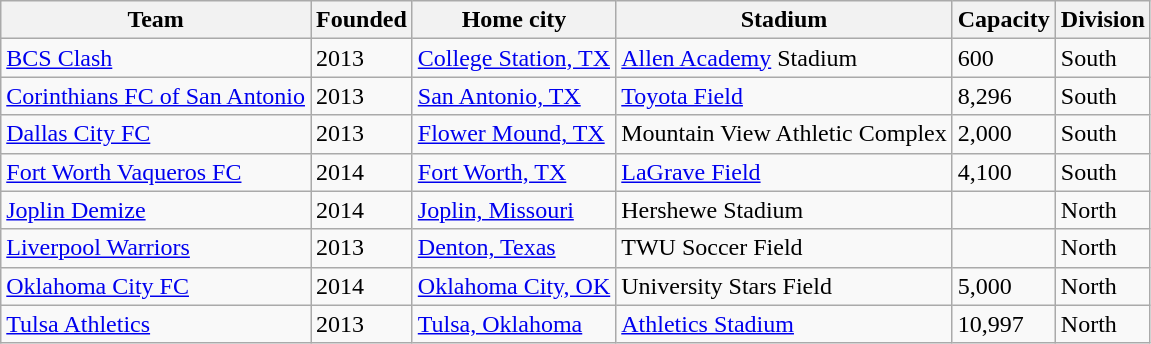<table class="wikitable sortable collapsible collapsed">
<tr>
<th>Team</th>
<th>Founded</th>
<th>Home city</th>
<th>Stadium</th>
<th>Capacity</th>
<th>Division</th>
</tr>
<tr>
<td><a href='#'>BCS Clash</a></td>
<td>2013</td>
<td><a href='#'>College Station, TX</a></td>
<td><a href='#'>Allen Academy</a> Stadium</td>
<td>600</td>
<td>South</td>
</tr>
<tr>
<td><a href='#'>Corinthians FC of San Antonio</a></td>
<td>2013</td>
<td><a href='#'>San Antonio, TX</a></td>
<td><a href='#'>Toyota Field</a></td>
<td>8,296</td>
<td>South</td>
</tr>
<tr>
<td><a href='#'>Dallas City FC</a></td>
<td>2013</td>
<td><a href='#'>Flower Mound, TX</a></td>
<td>Mountain View Athletic Complex</td>
<td>2,000</td>
<td>South</td>
</tr>
<tr>
<td><a href='#'>Fort Worth Vaqueros FC</a></td>
<td>2014</td>
<td><a href='#'>Fort Worth, TX</a></td>
<td><a href='#'>LaGrave Field</a></td>
<td>4,100</td>
<td>South</td>
</tr>
<tr>
<td><a href='#'>Joplin Demize</a></td>
<td>2014</td>
<td><a href='#'>Joplin, Missouri</a></td>
<td>Hershewe Stadium</td>
<td></td>
<td>North</td>
</tr>
<tr>
<td><a href='#'>Liverpool Warriors</a></td>
<td>2013</td>
<td><a href='#'>Denton, Texas</a></td>
<td>TWU Soccer Field</td>
<td></td>
<td>North</td>
</tr>
<tr>
<td><a href='#'>Oklahoma City FC</a></td>
<td>2014</td>
<td><a href='#'>Oklahoma City, OK</a></td>
<td>University Stars Field</td>
<td>5,000</td>
<td>North</td>
</tr>
<tr>
<td><a href='#'>Tulsa Athletics</a></td>
<td>2013</td>
<td><a href='#'>Tulsa, Oklahoma</a></td>
<td><a href='#'>Athletics Stadium</a></td>
<td>10,997</td>
<td>North</td>
</tr>
</table>
